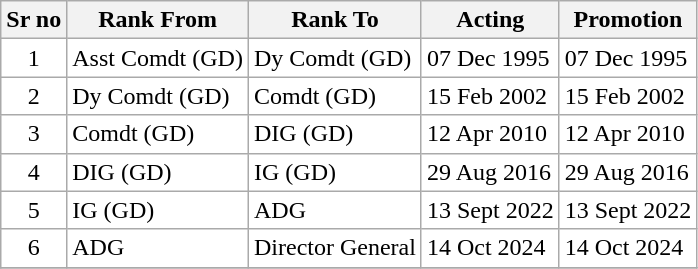<table class="wikitable" style="background:white">
<tr>
<th>Sr no</th>
<th>Rank From</th>
<th>Rank To</th>
<th>Acting</th>
<th>Promotion</th>
</tr>
<tr>
<td align="center">1</td>
<td>Asst Comdt (GD)</td>
<td>Dy Comdt (GD)</td>
<td>07 Dec 1995</td>
<td>07 Dec 1995</td>
</tr>
<tr>
<td align="center">2</td>
<td>Dy Comdt (GD)</td>
<td>Comdt (GD)</td>
<td>15 Feb 2002</td>
<td>15 Feb 2002</td>
</tr>
<tr>
<td align="center">3</td>
<td>Comdt (GD)</td>
<td>DIG (GD)</td>
<td>12 Apr 2010</td>
<td>12 Apr 2010</td>
</tr>
<tr>
<td align="center">4</td>
<td>DIG (GD)</td>
<td>IG (GD)</td>
<td>29 Aug 2016</td>
<td>29 Aug 2016</td>
</tr>
<tr>
<td align="center">5</td>
<td>IG (GD)</td>
<td>ADG</td>
<td>13 Sept 2022</td>
<td>13 Sept 2022</td>
</tr>
<tr>
<td align="center">6</td>
<td>ADG</td>
<td>Director General</td>
<td>14 Oct 2024</td>
<td>14 Oct 2024</td>
</tr>
<tr>
</tr>
</table>
